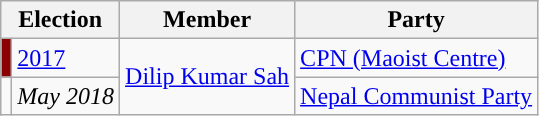<table class="wikitable">
<tr>
<th colspan="2">Election</th>
<th>Member</th>
<th>Party</th>
</tr>
<tr>
<td style="background-color:darkred"></td>
<td><a href='#'>2017</a></td>
<td rowspan="2"><a href='#'>Dilip Kumar Sah</a></td>
<td><a href='#'>CPN (Maoist Centre)</a></td>
</tr>
<tr>
<td style="background-color:"></td>
<td><em>May 2018</em></td>
<td><a href='#'>Nepal Communist Party</a></td>
</tr>
</table>
